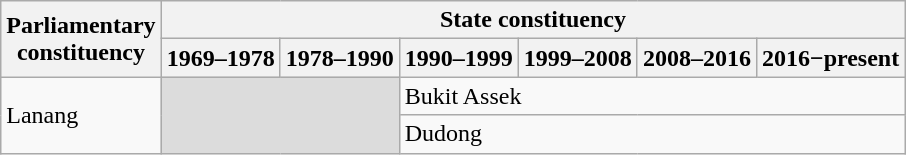<table class="wikitable">
<tr>
<th rowspan="2">Parliamentary<br>constituency</th>
<th colspan="6">State constituency</th>
</tr>
<tr>
<th>1969–1978</th>
<th>1978–1990</th>
<th>1990–1999</th>
<th>1999–2008</th>
<th>2008–2016</th>
<th>2016−present</th>
</tr>
<tr>
<td rowspan="2">Lanang</td>
<td colspan="2" rowspan="2" bgcolor="dcdcdc"></td>
<td colspan="4">Bukit Assek</td>
</tr>
<tr>
<td colspan="4">Dudong</td>
</tr>
</table>
